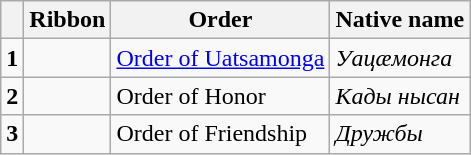<table class="wikitable">
<tr>
<th></th>
<th><strong>Ribbon</strong></th>
<th><strong>Order</strong></th>
<th><strong>Native name</strong></th>
</tr>
<tr>
<td><strong>1</strong></td>
<td></td>
<td><a href='#'>Order of Uatsamonga</a></td>
<td><em>Уацæмонга</em></td>
</tr>
<tr>
<td><strong>2</strong></td>
<td></td>
<td>Order of Honor</td>
<td><em>Кады нысан</em></td>
</tr>
<tr>
<td><strong>3</strong></td>
<td></td>
<td>Order of Friendship</td>
<td><em>Дружбы</em></td>
</tr>
</table>
